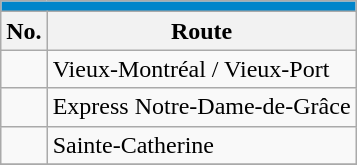<table align=center class="wikitable">
<tr>
<th style="background: #0085CA; font-size:100%; color:#FFFFFF;"colspan="4"><a href='#'></a></th>
</tr>
<tr>
<th>No.</th>
<th>Route</th>
</tr>
<tr>
<td></td>
<td>Vieux-Montréal / Vieux-Port</td>
</tr>
<tr>
<td></td>
<td>Express Notre-Dame-de-Grâce</td>
</tr>
<tr>
<td {{Avoid wrap> </td>
<td>Sainte-Catherine</td>
</tr>
<tr>
</tr>
</table>
